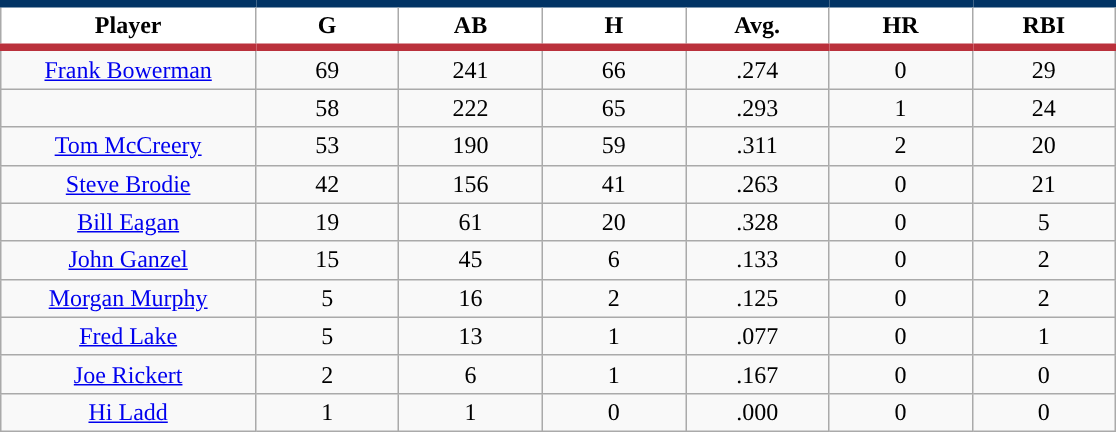<table class="wikitable sortable">
<tr>
<th style="background:#FFFFFF; border-top:#023465 5px solid; border-bottom:#ba313c 5px solid;" width="16%">Player</th>
<th style="background:#FFFFFF; border-top:#023465 5px solid; border-bottom:#ba313c 5px solid;" width="9%">G</th>
<th style="background:#FFFFFF; border-top:#023465 5px solid; border-bottom:#ba313c 5px solid;" width="9%">AB</th>
<th style="background:#FFFFFF; border-top:#023465 5px solid; border-bottom:#ba313c 5px solid;" width="9%">H</th>
<th style="background:#FFFFFF; border-top:#023465 5px solid; border-bottom:#ba313c 5px solid;" width="9%">Avg.</th>
<th style="background:#FFFFFF; border-top:#023465 5px solid; border-bottom:#ba313c 5px solid;" width="9%">HR</th>
<th style="background:#FFFFFF; border-top:#023465 5px solid; border-bottom:#ba313c 5px solid;" width="9%">RBI</th>
</tr>
<tr align="center">
<td><a href='#'>Frank Bowerman</a></td>
<td>69</td>
<td>241</td>
<td>66</td>
<td>.274</td>
<td>0</td>
<td>29</td>
</tr>
<tr align=center>
<td></td>
<td>58</td>
<td>222</td>
<td>65</td>
<td>.293</td>
<td>1</td>
<td>24</td>
</tr>
<tr align="center">
<td><a href='#'>Tom McCreery</a></td>
<td>53</td>
<td>190</td>
<td>59</td>
<td>.311</td>
<td>2</td>
<td>20</td>
</tr>
<tr align=center>
<td><a href='#'>Steve Brodie</a></td>
<td>42</td>
<td>156</td>
<td>41</td>
<td>.263</td>
<td>0</td>
<td>21</td>
</tr>
<tr align=center>
<td><a href='#'>Bill Eagan</a></td>
<td>19</td>
<td>61</td>
<td>20</td>
<td>.328</td>
<td>0</td>
<td>5</td>
</tr>
<tr align=center>
<td><a href='#'>John Ganzel</a></td>
<td>15</td>
<td>45</td>
<td>6</td>
<td>.133</td>
<td>0</td>
<td>2</td>
</tr>
<tr align=center>
<td><a href='#'>Morgan Murphy</a></td>
<td>5</td>
<td>16</td>
<td>2</td>
<td>.125</td>
<td>0</td>
<td>2</td>
</tr>
<tr align=center>
<td><a href='#'>Fred Lake</a></td>
<td>5</td>
<td>13</td>
<td>1</td>
<td>.077</td>
<td>0</td>
<td>1</td>
</tr>
<tr align=center>
<td><a href='#'>Joe Rickert</a></td>
<td>2</td>
<td>6</td>
<td>1</td>
<td>.167</td>
<td>0</td>
<td>0</td>
</tr>
<tr align=center>
<td><a href='#'>Hi Ladd</a></td>
<td>1</td>
<td>1</td>
<td>0</td>
<td>.000</td>
<td>0</td>
<td>0</td>
</tr>
</table>
